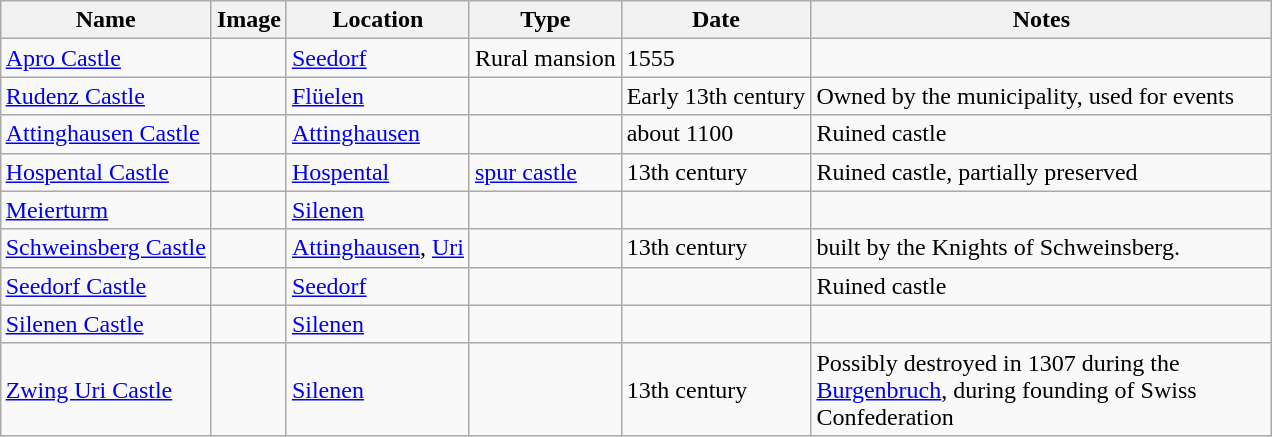<table class="wikitable sortable" style="text-align:left; margin-left: auto; margin-right: auto; border: none; width:500">
<tr>
<th>Name</th>
<th class="unsortable">Image</th>
<th>Location</th>
<th>Type</th>
<th>Date</th>
<th class="unsortable" style="width: 300px;">Notes</th>
</tr>
<tr>
<td><a href='#'>Apro Castle</a></td>
<td></td>
<td><a href='#'>Seedorf</a><br></td>
<td>Rural mansion</td>
<td>1555</td>
<td></td>
</tr>
<tr>
<td><a href='#'>Rudenz Castle</a></td>
<td></td>
<td><a href='#'>Flüelen</a><br></td>
<td></td>
<td data-sort-value=1225>Early 13th century</td>
<td>Owned by the municipality, used for events</td>
</tr>
<tr>
<td><a href='#'>Attinghausen Castle</a></td>
<td></td>
<td><a href='#'>Attinghausen</a><br></td>
<td></td>
<td data-sort-value=1100>about 1100</td>
<td>Ruined castle</td>
</tr>
<tr>
<td><a href='#'>Hospental Castle</a></td>
<td></td>
<td><a href='#'>Hospental</a><br></td>
<td><a href='#'>spur castle</a></td>
<td data-sort-value=1250>13th century</td>
<td>Ruined castle, partially preserved</td>
</tr>
<tr>
<td><a href='#'>Meierturm</a></td>
<td></td>
<td><a href='#'>Silenen</a><br></td>
<td></td>
<td></td>
<td></td>
</tr>
<tr>
<td><a href='#'>Schweinsberg Castle</a></td>
<td></td>
<td><a href='#'>Attinghausen</a>, <a href='#'>Uri</a><br></td>
<td></td>
<td data-sort-value=1250>13th century</td>
<td>built by the Knights of Schweinsberg.</td>
</tr>
<tr>
<td><a href='#'>Seedorf Castle</a></td>
<td></td>
<td><a href='#'>Seedorf</a><br></td>
<td></td>
<td></td>
<td>Ruined castle</td>
</tr>
<tr>
<td><a href='#'>Silenen Castle</a></td>
<td></td>
<td><a href='#'>Silenen</a></td>
<td></td>
<td></td>
<td></td>
</tr>
<tr>
<td><a href='#'>Zwing Uri Castle</a></td>
<td></td>
<td><a href='#'>Silenen</a><br></td>
<td></td>
<td data-sort-value=1250>13th century</td>
<td>Possibly destroyed in 1307 during the <a href='#'>Burgenbruch</a>, during founding of Swiss Confederation</td>
</tr>
<tr>
</tr>
</table>
